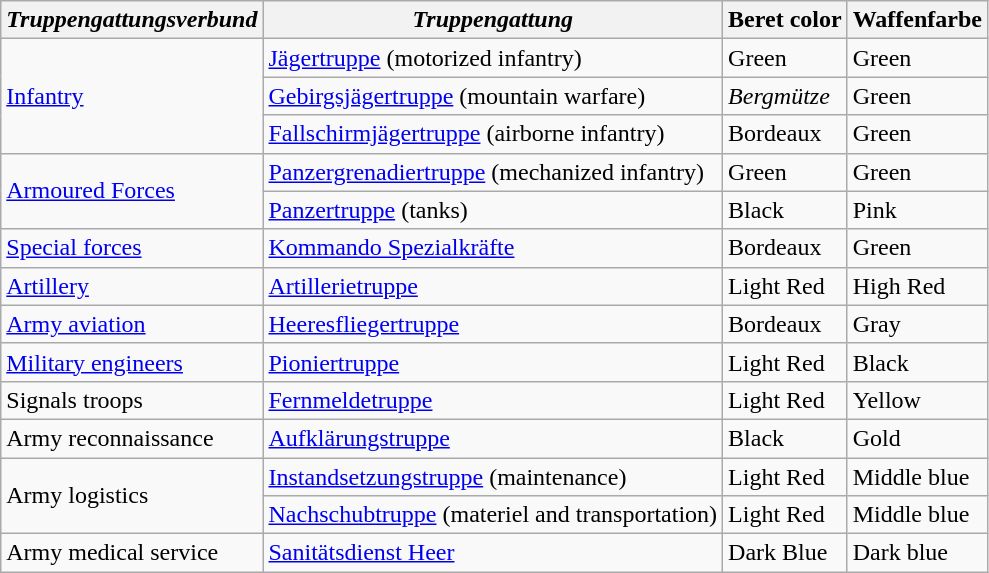<table class="wikitable">
<tr>
<th><em>Truppengattungsverbund</em></th>
<th><em>Truppengattung</em></th>
<th>Beret color</th>
<th>Waffenfarbe</th>
</tr>
<tr>
<td rowspan="3"><a href='#'>Infantry</a></td>
<td> <a href='#'>Jägertruppe</a> (motorized infantry)</td>
<td>Green</td>
<td> Green</td>
</tr>
<tr>
<td> <a href='#'>Gebirgsjägertruppe</a> (mountain warfare)</td>
<td><em>Bergmütze</em></td>
<td> Green</td>
</tr>
<tr>
<td> <a href='#'>Fallschirmjägertruppe</a> (airborne infantry)</td>
<td>Bordeaux</td>
<td> Green</td>
</tr>
<tr>
<td rowspan="2"><a href='#'>Armoured Forces</a></td>
<td> <a href='#'>Panzergrenadiertruppe</a> (mechanized infantry)</td>
<td>Green</td>
<td> Green</td>
</tr>
<tr>
<td> <a href='#'>Panzertruppe</a> (tanks)</td>
<td>Black</td>
<td> Pink</td>
</tr>
<tr>
<td><a href='#'>Special forces</a></td>
<td> <a href='#'>Kommando Spezialkräfte</a></td>
<td>Bordeaux</td>
<td> Green</td>
</tr>
<tr>
<td><a href='#'>Artillery</a></td>
<td> <a href='#'>Artillerietruppe</a></td>
<td>Light Red</td>
<td> High Red</td>
</tr>
<tr>
<td><a href='#'>Army aviation</a></td>
<td> <a href='#'>Heeresfliegertruppe</a></td>
<td>Bordeaux</td>
<td> Gray</td>
</tr>
<tr>
<td><a href='#'>Military engineers</a></td>
<td> <a href='#'>Pioniertruppe</a></td>
<td>Light Red</td>
<td> Black</td>
</tr>
<tr>
<td>Signals troops</td>
<td> <a href='#'>Fernmeldetruppe</a></td>
<td>Light Red</td>
<td> Yellow</td>
</tr>
<tr>
<td>Army reconnaissance</td>
<td> <a href='#'>Aufklärungstruppe</a></td>
<td>Black</td>
<td> Gold</td>
</tr>
<tr>
<td rowspan="2">Army logistics</td>
<td> <a href='#'>Instandsetzungstruppe</a> (maintenance)</td>
<td>Light Red</td>
<td> Middle blue</td>
</tr>
<tr>
<td> <a href='#'>Nachschubtruppe</a> (materiel and transportation)</td>
<td>Light Red</td>
<td> Middle blue</td>
</tr>
<tr>
<td>Army medical service</td>
<td> <a href='#'>Sanitätsdienst Heer</a></td>
<td>Dark Blue</td>
<td> Dark blue</td>
</tr>
</table>
